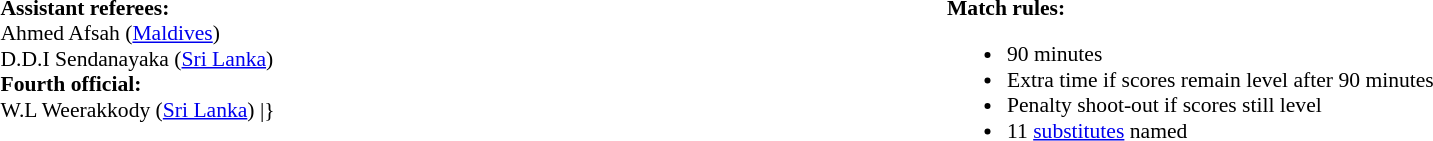<table style="width:100%;font-size:90%">
<tr>
<td style="width:50%;vertical-align:top"><br><strong>Assistant referees:</strong>
<br>Ahmed Afsah (<a href='#'>Maldives</a>)
<br>D.D.I Sendanayaka (<a href='#'>Sri Lanka</a>)
<br><strong>Fourth official:</strong>
<br>W.L Weerakkody (<a href='#'>Sri Lanka</a>)
<includeonly>|}</includeonly></td>
<td style="width:50%;vertical-align:top"><br><strong>Match rules:</strong><ul><li>90 minutes</li><li>Extra time if scores remain level after 90 minutes</li><li>Penalty shoot-out if scores still level</li><li>11 <a href='#'>substitutes</a> named</li></ul></td>
</tr>
</table>
